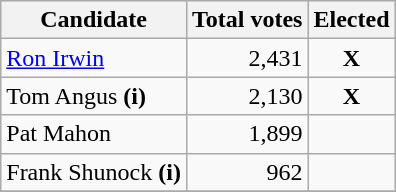<table class="wikitable">
<tr bgcolor="#EEEEEE">
<th align="left">Candidate</th>
<th align="right">Total votes</th>
<th align="right">Elected</th>
</tr>
<tr>
<td align="left"><a href='#'>Ron Irwin</a></td>
<td align="right">2,431</td>
<td align="center"><strong>X</strong></td>
</tr>
<tr>
<td align="left">Tom Angus <strong>(i)</strong></td>
<td align="right">2,130</td>
<td align="center"><strong>X</strong></td>
</tr>
<tr>
<td align="left">Pat Mahon</td>
<td align="right">1,899</td>
<td align="right"></td>
</tr>
<tr>
<td align="left">Frank Shunock <strong>(i)</strong></td>
<td align="right">962</td>
<td align="right"></td>
</tr>
<tr>
</tr>
</table>
